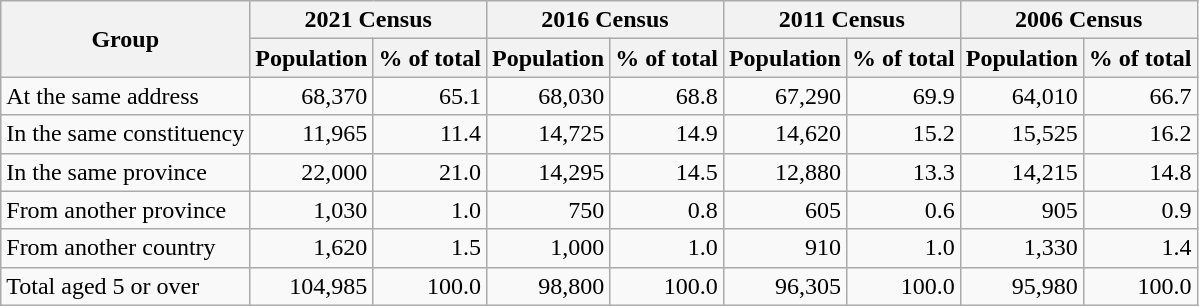<table class="wikitable" style="text-align:right">
<tr>
<th rowspan = "2">Group</th>
<th colspan = "2">2021 Census</th>
<th colspan = "2">2016 Census</th>
<th colspan = "2">2011 Census</th>
<th colspan = "2">2006 Census</th>
</tr>
<tr>
<th>Population</th>
<th>% of total</th>
<th>Population</th>
<th>% of total</th>
<th>Population</th>
<th>% of total</th>
<th>Population</th>
<th>% of total</th>
</tr>
<tr>
<td style="text-align:left;">At the same address</td>
<td>68,370</td>
<td>65.1</td>
<td>68,030</td>
<td>68.8</td>
<td>67,290</td>
<td>69.9</td>
<td>64,010</td>
<td>66.7</td>
</tr>
<tr>
<td style="text-align:left;">In the same constituency</td>
<td>11,965</td>
<td>11.4</td>
<td>14,725</td>
<td>14.9</td>
<td>14,620</td>
<td>15.2</td>
<td>15,525</td>
<td>16.2</td>
</tr>
<tr>
<td style="text-align:left;">In the same province</td>
<td>22,000</td>
<td>21.0</td>
<td>14,295</td>
<td>14.5</td>
<td>12,880</td>
<td>13.3</td>
<td>14,215</td>
<td>14.8</td>
</tr>
<tr>
<td style="text-align:left;">From another province</td>
<td>1,030</td>
<td>1.0</td>
<td>750</td>
<td>0.8</td>
<td>605</td>
<td>0.6</td>
<td>905</td>
<td>0.9</td>
</tr>
<tr>
<td style="text-align:left;">From another country</td>
<td>1,620</td>
<td>1.5</td>
<td>1,000</td>
<td>1.0</td>
<td>910</td>
<td>1.0</td>
<td>1,330</td>
<td>1.4</td>
</tr>
<tr>
<td style="text-align:left;">Total aged 5 or over</td>
<td>104,985</td>
<td>100.0</td>
<td>98,800</td>
<td>100.0</td>
<td>96,305</td>
<td>100.0</td>
<td>95,980</td>
<td>100.0</td>
</tr>
</table>
